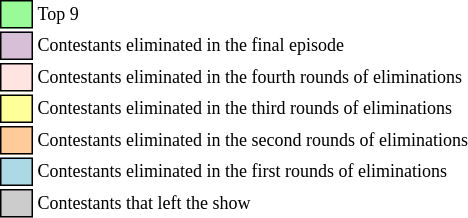<table class="toccolours" style="font-size: 75%; white-space: nowrap;">
<tr>
<td style="background:palegreen; border: 1px solid black;">      </td>
<td>Top 9</td>
</tr>
<tr>
<td style="background:thistle; border: 1px solid black;">      </td>
<td>Contestants eliminated in the final episode</td>
</tr>
<tr>
<td style="background:mistyrose; border: 1px solid black;">      </td>
<td>Contestants eliminated in the fourth rounds of eliminations</td>
</tr>
<tr>
<td style="background:#FFFF99; border: 1px solid black;">      </td>
<td>Contestants eliminated in the third rounds of eliminations</td>
</tr>
<tr>
<td style="background:#FFCC99; border: 1px solid black;">      </td>
<td>Contestants eliminated in the second rounds of eliminations</td>
</tr>
<tr>
<td style="background:lightblue; border: 1px solid black;">      </td>
<td>Contestants eliminated in the first rounds of eliminations</td>
</tr>
<tr>
<td style="background:#CCCCCC; border: 1px solid black;">      </td>
<td>Contestants that left the show</td>
</tr>
</table>
